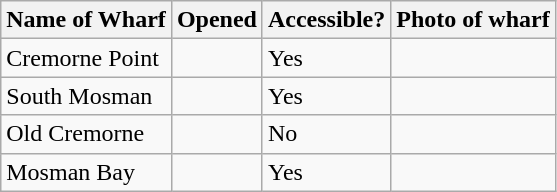<table class="wikitable">
<tr>
<th>Name of Wharf</th>
<th>Opened</th>
<th>Accessible?</th>
<th>Photo of wharf</th>
</tr>
<tr>
<td>Cremorne Point</td>
<td></td>
<td>Yes</td>
<td></td>
</tr>
<tr>
<td>South Mosman</td>
<td></td>
<td>Yes</td>
<td></td>
</tr>
<tr>
<td>Old Cremorne</td>
<td></td>
<td>No</td>
<td></td>
</tr>
<tr>
<td>Mosman Bay</td>
<td></td>
<td>Yes</td>
<td></td>
</tr>
</table>
